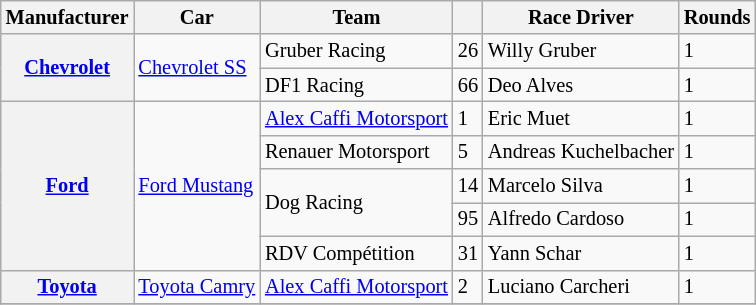<table class="wikitable" style="font-size: 85%">
<tr>
<th>Manufacturer</th>
<th>Car</th>
<th>Team</th>
<th></th>
<th>Race Driver</th>
<th>Rounds</th>
</tr>
<tr>
<th rowspan=2><a href='#'>Chevrolet</a></th>
<td rowspan=2><a href='#'>Chevrolet SS</a></td>
<td> Gruber Racing</td>
<td>26</td>
<td> Willy Gruber</td>
<td>1</td>
</tr>
<tr>
<td> DF1 Racing</td>
<td>66</td>
<td> Deo Alves</td>
<td>1</td>
</tr>
<tr>
<th rowspan=5><a href='#'>Ford</a></th>
<td rowspan=5><a href='#'>Ford Mustang</a></td>
<td> <a href='#'>Alex Caffi Motorsport</a></td>
<td>1</td>
<td> Eric Muet</td>
<td>1</td>
</tr>
<tr>
<td> Renauer Motorsport</td>
<td>5</td>
<td> Andreas Kuchelbacher</td>
<td>1</td>
</tr>
<tr>
<td rowspan=2> Dog Racing</td>
<td>14</td>
<td> Marcelo Silva</td>
<td>1</td>
</tr>
<tr>
<td>95</td>
<td> Alfredo Cardoso</td>
<td>1</td>
</tr>
<tr>
<td> RDV Compétition</td>
<td>31</td>
<td> Yann Schar</td>
<td>1</td>
</tr>
<tr>
<th><a href='#'>Toyota</a></th>
<td><a href='#'>Toyota Camry</a></td>
<td> <a href='#'>Alex Caffi Motorsport</a></td>
<td>2</td>
<td> Luciano Carcheri</td>
<td>1</td>
</tr>
<tr>
</tr>
</table>
